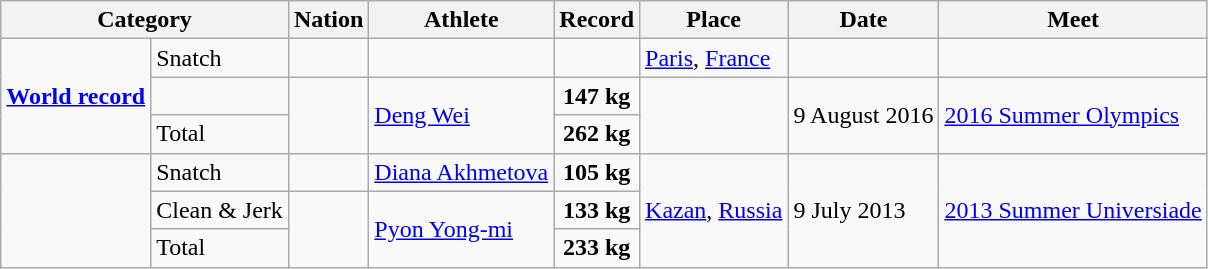<table class="wikitable" style="text-align:center;">
<tr>
<th colspan="2">Category</th>
<th>Nation</th>
<th>Athlete</th>
<th>Record</th>
<th>Place</th>
<th>Date</th>
<th>Meet</th>
</tr>
<tr>
<td rowspan="3"><strong><a href='#'>World record</a></strong></td>
<td align="left">Snatch</td>
<td align="left"></td>
<td align="left"></td>
<td><strong></strong></td>
<td align="left"><a href='#'>Paris</a>, <a href='#'>France</a></td>
<td align="left"></td>
<td align="left"></td>
</tr>
<tr>
<td align="left"></td>
<td align="left" rowspan="2"></td>
<td align="left" rowspan="2"><a href='#'>Deng Wei</a></td>
<td><strong>147 kg</strong></td>
<td align="left" rowspan="2"></td>
<td align="left" rowspan="2">9 August 2016</td>
<td align="left" rowspan="2"><a href='#'>2016 Summer Olympics</a></td>
</tr>
<tr>
<td align="left">Total</td>
<td><strong>262 kg</strong></td>
</tr>
<tr>
<td rowspan="3"><strong></strong></td>
<td align="left">Snatch</td>
<td align="left"></td>
<td align="left"><a href='#'>Diana Akhmetova</a></td>
<td><strong>105 kg</strong></td>
<td align="left" rowspan="3"><a href='#'>Kazan</a>, <a href='#'>Russia</a></td>
<td align="left" rowspan="3">9 July 2013</td>
<td align="left" rowspan="3"><a href='#'>2013 Summer Universiade</a></td>
</tr>
<tr>
<td align="left">Clean & Jerk</td>
<td align="left" rowspan="2"></td>
<td align="left" rowspan="2"><a href='#'>Pyon Yong-mi</a></td>
<td><strong>133 kg</strong></td>
</tr>
<tr>
<td align="left">Total</td>
<td><strong>233 kg</strong></td>
</tr>
</table>
